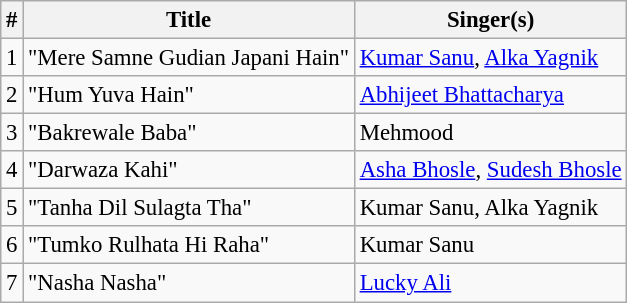<table class="wikitable" style="font-size:95%;">
<tr>
<th>#</th>
<th>Title</th>
<th>Singer(s)</th>
</tr>
<tr>
<td>1</td>
<td>"Mere Samne Gudian Japani Hain"</td>
<td><a href='#'>Kumar Sanu</a>, <a href='#'>Alka Yagnik</a></td>
</tr>
<tr>
<td>2</td>
<td>"Hum Yuva Hain"</td>
<td><a href='#'>Abhijeet Bhattacharya</a></td>
</tr>
<tr>
<td>3</td>
<td>"Bakrewale Baba"</td>
<td>Mehmood</td>
</tr>
<tr>
<td>4</td>
<td>"Darwaza Kahi"</td>
<td><a href='#'>Asha Bhosle</a>, <a href='#'>Sudesh Bhosle</a></td>
</tr>
<tr>
<td>5</td>
<td>"Tanha Dil Sulagta Tha"</td>
<td>Kumar Sanu, Alka Yagnik</td>
</tr>
<tr>
<td>6</td>
<td>"Tumko Rulhata Hi Raha"</td>
<td>Kumar Sanu</td>
</tr>
<tr>
<td>7</td>
<td>"Nasha Nasha"</td>
<td><a href='#'>Lucky Ali</a></td>
</tr>
</table>
